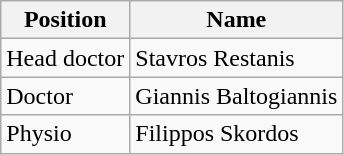<table class="wikitable">
<tr>
<th>Position</th>
<th>Name</th>
</tr>
<tr>
<td>Head doctor</td>
<td>Stavros Restanis</td>
</tr>
<tr>
<td>Doctor</td>
<td>Giannis Baltogiannis</td>
</tr>
<tr>
<td>Physio</td>
<td>Filippos Skordos</td>
</tr>
</table>
